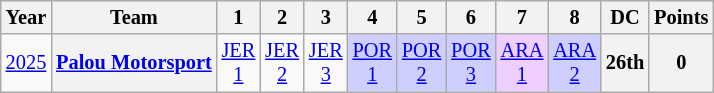<table class="wikitable" style="text-align:center; font-size:85%">
<tr>
<th>Year</th>
<th>Team</th>
<th>1</th>
<th>2</th>
<th>3</th>
<th>4</th>
<th>5</th>
<th>6</th>
<th>7</th>
<th>8</th>
<th>DC</th>
<th>Points</th>
</tr>
<tr>
<td><a href='#'>2025</a></td>
<th><a href='#'>Palou Motorsport</a></th>
<td><a href='#'>JER<br>1</a><br></td>
<td><a href='#'>JER<br>2</a><br></td>
<td><a href='#'>JER<br>3</a><br></td>
<td style="background:#CFCFFF"><a href='#'>POR<br>1</a><br></td>
<td style="background:#CFCFFF"><a href='#'>POR<br>2</a><br></td>
<td style="background:#CFCFFF"><a href='#'>POR<br>3</a><br></td>
<td style="background:#EFCFFF"><a href='#'>ARA<br>1</a><br></td>
<td style="background:#CFCFFF"><a href='#'>ARA<br>2</a><br></td>
<th>26th</th>
<th>0</th>
</tr>
</table>
